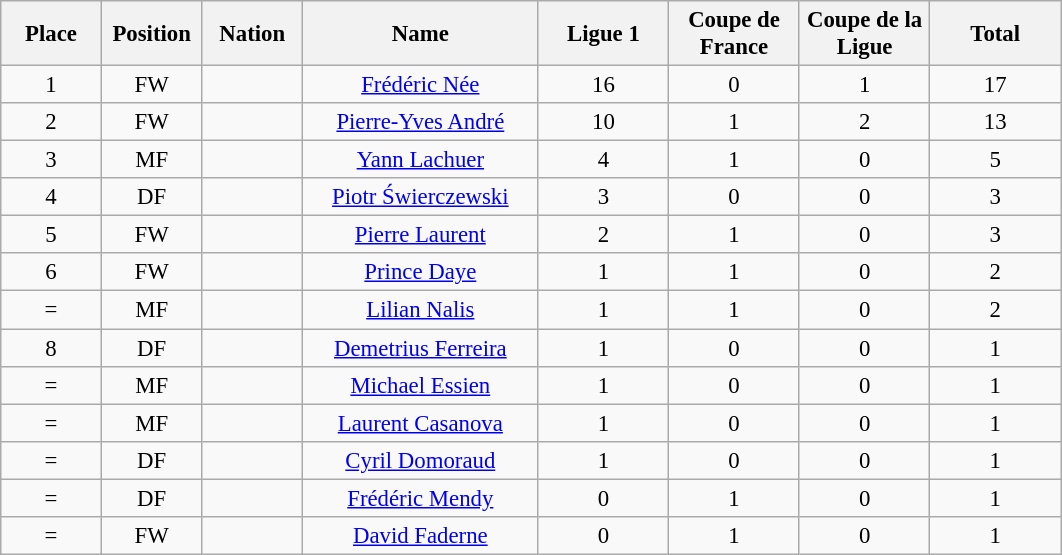<table class="wikitable" style="font-size: 95%; text-align: center;">
<tr>
<th width=60>Place</th>
<th width=60>Position</th>
<th width=60>Nation</th>
<th width=150>Name</th>
<th width=80>Ligue 1</th>
<th width=80>Coupe de France</th>
<th width=80>Coupe de la Ligue</th>
<th width=80><strong>Total</strong></th>
</tr>
<tr>
<td>1</td>
<td>FW</td>
<td></td>
<td><a href='#'>Frédéric Née</a></td>
<td>16</td>
<td>0</td>
<td>1</td>
<td>17</td>
</tr>
<tr>
<td>2</td>
<td>FW</td>
<td></td>
<td><a href='#'>Pierre-Yves André</a></td>
<td>10</td>
<td>1</td>
<td>2</td>
<td>13</td>
</tr>
<tr>
<td>3</td>
<td>MF</td>
<td></td>
<td><a href='#'>Yann Lachuer</a></td>
<td>4</td>
<td>1</td>
<td>0</td>
<td>5</td>
</tr>
<tr>
<td>4</td>
<td>DF</td>
<td></td>
<td><a href='#'>Piotr Świerczewski</a></td>
<td>3</td>
<td>0</td>
<td>0</td>
<td>3</td>
</tr>
<tr>
<td>5</td>
<td>FW</td>
<td></td>
<td><a href='#'>Pierre Laurent</a></td>
<td>2</td>
<td>1</td>
<td>0</td>
<td>3</td>
</tr>
<tr>
<td>6</td>
<td>FW</td>
<td></td>
<td><a href='#'>Prince Daye</a></td>
<td>1</td>
<td>1</td>
<td>0</td>
<td>2</td>
</tr>
<tr>
<td>=</td>
<td>MF</td>
<td></td>
<td><a href='#'>Lilian Nalis</a></td>
<td>1</td>
<td>1</td>
<td>0</td>
<td>2</td>
</tr>
<tr>
<td>8</td>
<td>DF</td>
<td></td>
<td><a href='#'>Demetrius Ferreira</a></td>
<td>1</td>
<td>0</td>
<td>0</td>
<td>1</td>
</tr>
<tr>
<td>=</td>
<td>MF</td>
<td></td>
<td><a href='#'>Michael Essien</a></td>
<td>1</td>
<td>0</td>
<td>0</td>
<td>1</td>
</tr>
<tr>
<td>=</td>
<td>MF</td>
<td></td>
<td><a href='#'>Laurent Casanova</a></td>
<td>1</td>
<td>0</td>
<td>0</td>
<td>1</td>
</tr>
<tr>
<td>=</td>
<td>DF</td>
<td></td>
<td><a href='#'>Cyril Domoraud</a></td>
<td>1</td>
<td>0</td>
<td>0</td>
<td>1</td>
</tr>
<tr>
<td>=</td>
<td>DF</td>
<td></td>
<td><a href='#'>Frédéric Mendy</a></td>
<td>0</td>
<td>1</td>
<td>0</td>
<td>1</td>
</tr>
<tr>
<td>=</td>
<td>FW</td>
<td></td>
<td><a href='#'>David Faderne</a></td>
<td>0</td>
<td>1</td>
<td>0</td>
<td>1</td>
</tr>
</table>
